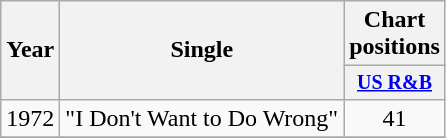<table class="wikitable" style="text-align:center;">
<tr>
<th rowspan="2">Year</th>
<th rowspan="2">Single</th>
<th>Chart positions</th>
</tr>
<tr style="font-size:smaller;">
<th width="40"><a href='#'>US R&B</a></th>
</tr>
<tr>
<td>1972</td>
<td align="left">"I Don't Want to Do Wrong"</td>
<td>41</td>
</tr>
<tr>
</tr>
</table>
